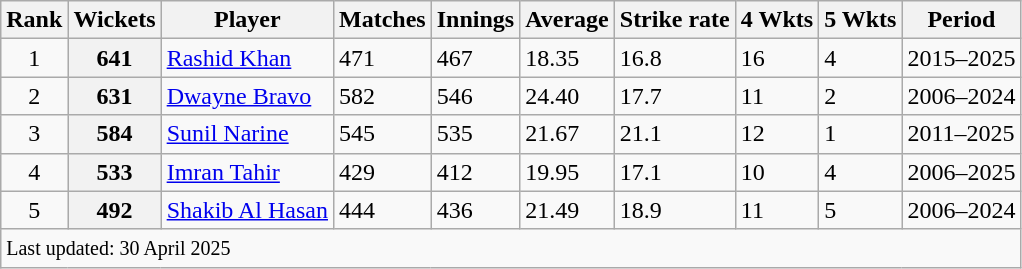<table class="wikitable sortable">
<tr>
<th>Rank</th>
<th>Wickets</th>
<th>Player</th>
<th>Matches</th>
<th>Innings</th>
<th>Average</th>
<th>Strike rate</th>
<th>4 Wkts</th>
<th>5 Wkts</th>
<th>Period</th>
</tr>
<tr>
<td align=center>1</td>
<th>641</th>
<td> <a href='#'>Rashid Khan</a></td>
<td>471</td>
<td>467</td>
<td>18.35</td>
<td>16.8</td>
<td>16</td>
<td>4</td>
<td>2015–2025</td>
</tr>
<tr>
<td align=center>2</td>
<th>631</th>
<td> <a href='#'>Dwayne Bravo</a></td>
<td>582</td>
<td>546</td>
<td>24.40</td>
<td>17.7</td>
<td>11</td>
<td>2</td>
<td>2006–2024</td>
</tr>
<tr>
<td align=center>3</td>
<th>584</th>
<td> <a href='#'>Sunil Narine</a></td>
<td>545</td>
<td>535</td>
<td>21.67</td>
<td>21.1</td>
<td>12</td>
<td>1</td>
<td>2011–2025</td>
</tr>
<tr>
<td align=center>4</td>
<th>533</th>
<td> <a href='#'>Imran Tahir</a></td>
<td>429</td>
<td>412</td>
<td>19.95</td>
<td>17.1</td>
<td>10</td>
<td>4</td>
<td>2006–2025</td>
</tr>
<tr>
<td align=center>5</td>
<th>492</th>
<td> <a href='#'>Shakib Al Hasan</a></td>
<td>444</td>
<td>436</td>
<td>21.49</td>
<td>18.9</td>
<td>11</td>
<td>5</td>
<td>2006–2024</td>
</tr>
<tr>
<td colspan=10><small>Last updated: 30 April 2025</small></td>
</tr>
</table>
